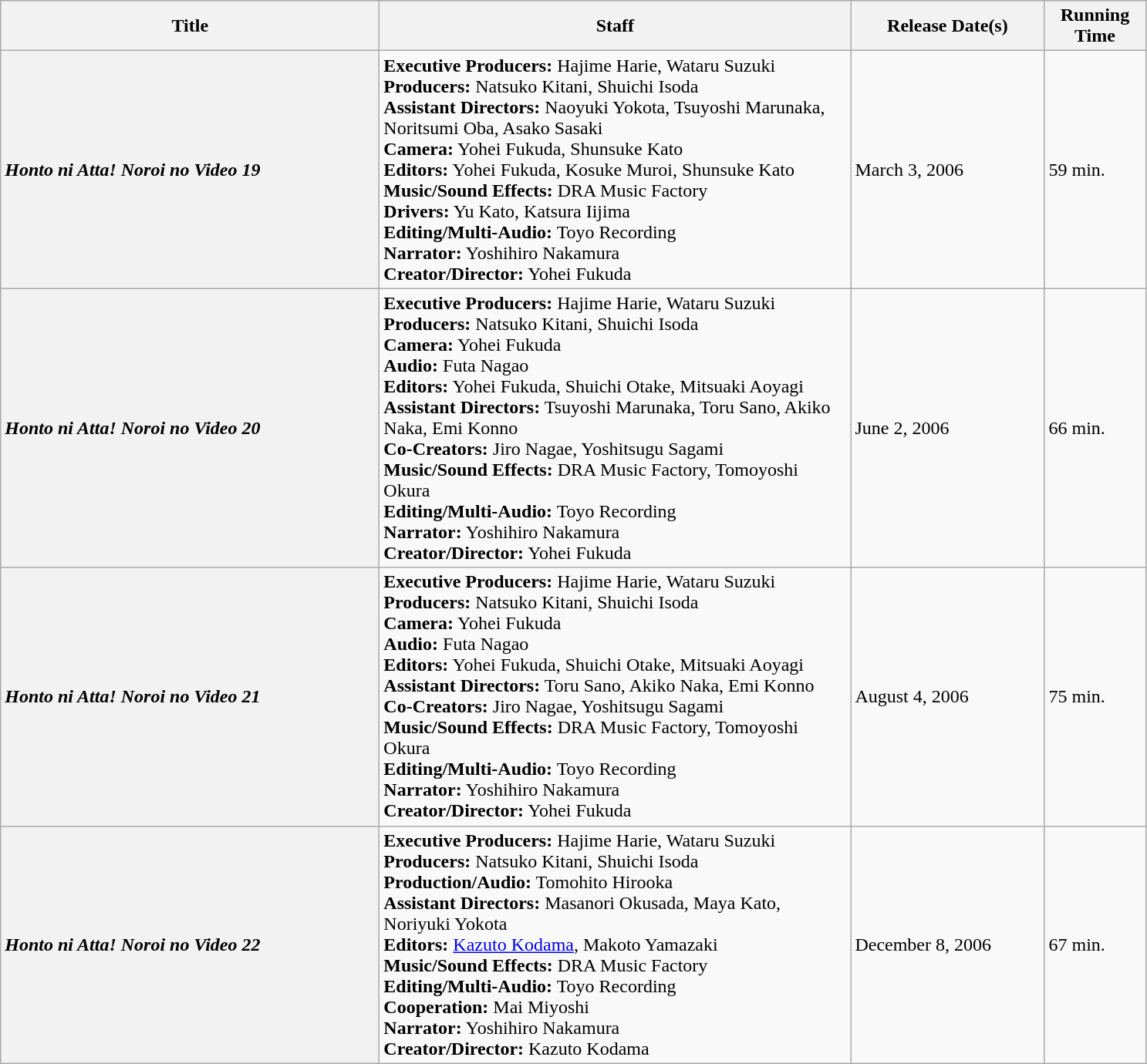<table class="wikitable mw-collapsible mw-collapsed">
<tr>
<th style=width:20.0em>Title</th>
<th style="width:25.0em">Staff</th>
<th style="width:10.0em">Release Date(s)</th>
<th style="width:5.0em">Running Time</th>
</tr>
<tr>
<th style="text-align:left"><em>Honto ni Atta! Noroi no Video 19</em></th>
<td><strong>Executive Producers:</strong> Hajime Harie, Wataru Suzuki<br><strong>Producers:</strong> Natsuko Kitani, Shuichi Isoda<br><strong>Assistant Directors:</strong> Naoyuki Yokota, Tsuyoshi Marunaka, Noritsumi Oba, Asako Sasaki<br><strong>Camera:</strong> Yohei Fukuda, Shunsuke Kato<br><strong>Editors:</strong> Yohei Fukuda, Kosuke Muroi, Shunsuke Kato<br><strong>Music/Sound Effects:</strong> DRA Music Factory<br><strong>Drivers:</strong> Yu Kato, Katsura Iijima<br><strong>Editing/Multi-Audio:</strong> Toyo Recording<br><strong>Narrator:</strong> Yoshihiro Nakamura<br><strong>Creator/Director:</strong> Yohei Fukuda</td>
<td>March 3, 2006</td>
<td>59 min.</td>
</tr>
<tr>
<th style="text-align:left"><em>Honto ni Atta! Noroi no Video 20</em></th>
<td><strong>Executive Producers:</strong> Hajime Harie, Wataru Suzuki<br><strong>Producers:</strong> Natsuko Kitani, Shuichi Isoda<br><strong>Camera:</strong> Yohei Fukuda<br><strong>Audio:</strong> Futa Nagao<br><strong>Editors:</strong> Yohei Fukuda, Shuichi Otake, Mitsuaki Aoyagi<br><strong>Assistant Directors:</strong> Tsuyoshi Marunaka, Toru Sano, Akiko Naka, Emi Konno<br><strong>Co-Creators:</strong> Jiro Nagae, Yoshitsugu Sagami<br><strong>Music/Sound Effects:</strong> DRA Music Factory, Tomoyoshi Okura<br><strong>Editing/Multi-Audio:</strong> Toyo Recording<br><strong>Narrator:</strong> Yoshihiro Nakamura<br><strong>Creator/Director:</strong> Yohei Fukuda</td>
<td>June 2, 2006</td>
<td>66 min.</td>
</tr>
<tr>
<th style="text-align:left"><em>Honto ni Atta! Noroi no Video 21</em></th>
<td><strong>Executive Producers:</strong> Hajime Harie, Wataru Suzuki<br><strong>Producers:</strong> Natsuko Kitani, Shuichi Isoda<br><strong>Camera:</strong> Yohei Fukuda<br><strong>Audio:</strong> Futa Nagao<br><strong>Editors:</strong> Yohei Fukuda, Shuichi Otake, Mitsuaki Aoyagi<br><strong>Assistant Directors:</strong> Toru Sano, Akiko Naka, Emi Konno<br><strong>Co-Creators:</strong> Jiro Nagae, Yoshitsugu Sagami<br><strong>Music/Sound Effects:</strong> DRA Music Factory, Tomoyoshi Okura<br><strong>Editing/Multi-Audio:</strong> Toyo Recording<br><strong>Narrator:</strong> Yoshihiro Nakamura<br><strong>Creator/Director:</strong> Yohei Fukuda</td>
<td>August 4, 2006</td>
<td>75 min.</td>
</tr>
<tr>
<th style="text-align:left"><em>Honto ni Atta! Noroi no Video 22</em></th>
<td><strong>Executive Producers:</strong> Hajime Harie, Wataru Suzuki<br><strong>Producers:</strong> Natsuko Kitani, Shuichi Isoda<br><strong>Production/Audio:</strong> Tomohito Hirooka<br><strong>Assistant Directors:</strong> Masanori Okusada, Maya Kato, Noriyuki Yokota<br><strong>Editors:</strong> <a href='#'>Kazuto Kodama</a>, Makoto Yamazaki<br><strong>Music/Sound Effects:</strong> DRA Music Factory<br><strong>Editing/Multi-Audio:</strong> Toyo Recording<br><strong>Cooperation:</strong> Mai Miyoshi<br><strong>Narrator:</strong> Yoshihiro Nakamura<br><strong>Creator/Director:</strong> Kazuto Kodama</td>
<td>December 8, 2006</td>
<td>67 min.</td>
</tr>
</table>
